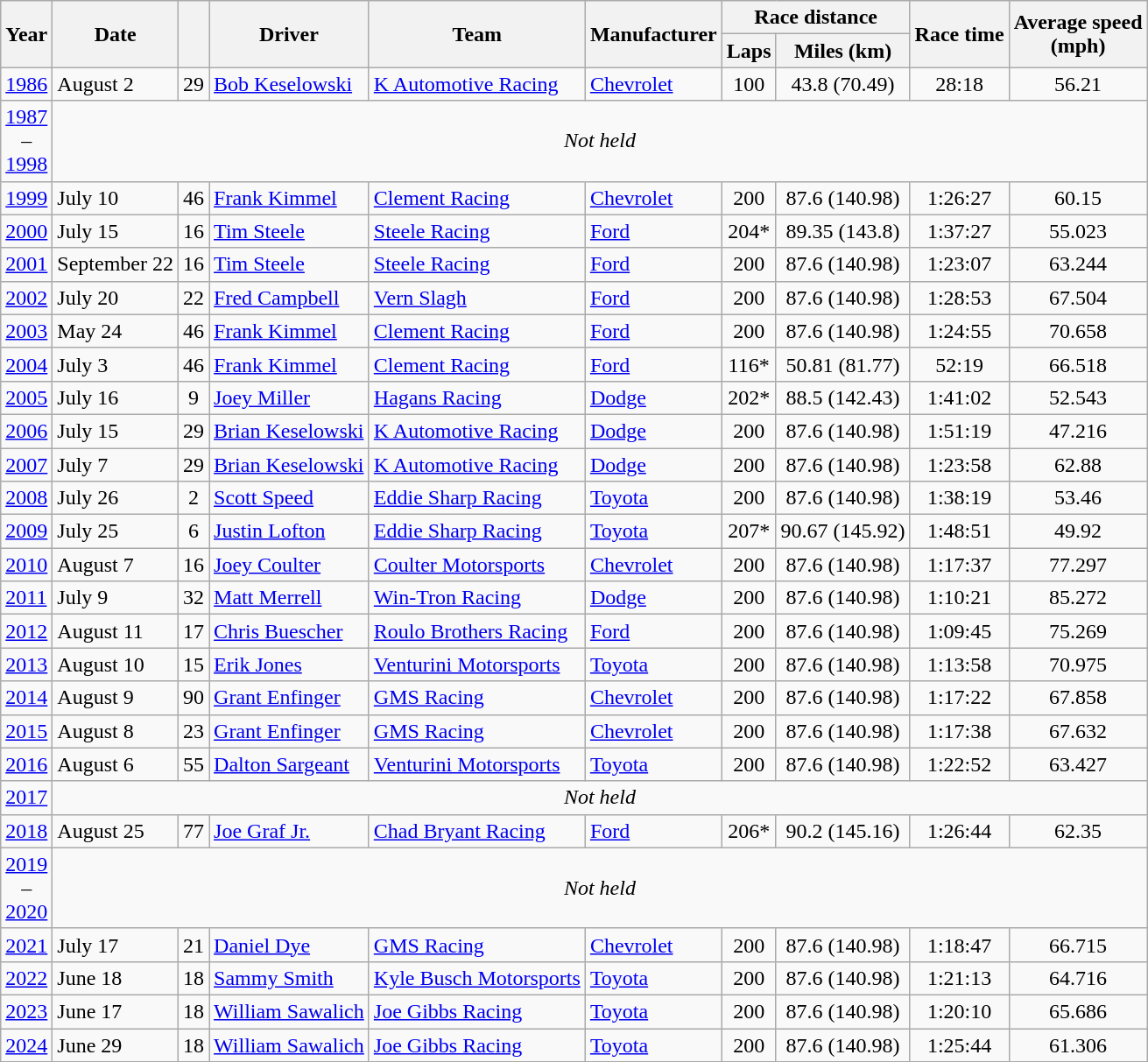<table class="wikitable">
<tr>
<th rowspan="2">Year</th>
<th rowspan="2">Date</th>
<th rowspan="2"></th>
<th rowspan="2">Driver</th>
<th rowspan="2">Team</th>
<th rowspan="2">Manufacturer</th>
<th colspan="2">Race distance</th>
<th rowspan="2">Race time</th>
<th rowspan="2">Average speed<br>(mph)</th>
</tr>
<tr>
<th>Laps</th>
<th>Miles (km)</th>
</tr>
<tr>
<td><a href='#'>1986</a></td>
<td>August 2</td>
<td align="center">29</td>
<td><a href='#'>Bob Keselowski</a></td>
<td><a href='#'>K Automotive Racing</a></td>
<td><a href='#'>Chevrolet</a></td>
<td align="center">100</td>
<td align="center">43.8 (70.49)</td>
<td align="center">28:18</td>
<td align="center">56.21</td>
</tr>
<tr>
<td align=center><a href='#'>1987</a> <br> – <br> <a href='#'>1998</a></td>
<td colspan=9 align="center"><em>Not held</em></td>
</tr>
<tr>
<td><a href='#'>1999</a></td>
<td>July 10</td>
<td align="center">46</td>
<td><a href='#'>Frank Kimmel</a></td>
<td><a href='#'>Clement Racing</a></td>
<td><a href='#'>Chevrolet</a></td>
<td align="center">200</td>
<td align="center">87.6 (140.98)</td>
<td align="center">1:26:27</td>
<td align="center">60.15</td>
</tr>
<tr>
<td><a href='#'>2000</a></td>
<td>July 15</td>
<td align="center">16</td>
<td><a href='#'>Tim Steele</a></td>
<td><a href='#'>Steele Racing</a></td>
<td><a href='#'>Ford</a></td>
<td align="center">204*</td>
<td align="center">89.35 (143.8)</td>
<td align="center">1:37:27</td>
<td align="center">55.023</td>
</tr>
<tr>
<td><a href='#'>2001</a></td>
<td>September 22</td>
<td align="center">16</td>
<td><a href='#'>Tim Steele</a></td>
<td><a href='#'>Steele Racing</a></td>
<td><a href='#'>Ford</a></td>
<td align="center">200</td>
<td align="center">87.6 (140.98)</td>
<td align="center">1:23:07</td>
<td align="center">63.244</td>
</tr>
<tr>
<td><a href='#'>2002</a></td>
<td>July 20</td>
<td align="center">22</td>
<td><a href='#'>Fred Campbell</a></td>
<td><a href='#'>Vern Slagh</a></td>
<td><a href='#'>Ford</a></td>
<td align="center">200</td>
<td align="center">87.6 (140.98)</td>
<td align="center">1:28:53</td>
<td align="center">67.504</td>
</tr>
<tr>
<td><a href='#'>2003</a></td>
<td>May 24</td>
<td align="center">46</td>
<td><a href='#'>Frank Kimmel</a></td>
<td><a href='#'>Clement Racing</a></td>
<td><a href='#'>Ford</a></td>
<td align="center">200</td>
<td align="center">87.6 (140.98)</td>
<td align="center">1:24:55</td>
<td align="center">70.658</td>
</tr>
<tr>
<td><a href='#'>2004</a></td>
<td>July 3</td>
<td align="center">46</td>
<td><a href='#'>Frank Kimmel</a></td>
<td><a href='#'>Clement Racing</a></td>
<td><a href='#'>Ford</a></td>
<td align="center">116*</td>
<td align="center">50.81 (81.77)</td>
<td align="center">52:19</td>
<td align="center">66.518</td>
</tr>
<tr>
<td><a href='#'>2005</a></td>
<td>July 16</td>
<td align="center">9</td>
<td><a href='#'>Joey Miller</a></td>
<td><a href='#'>Hagans Racing</a></td>
<td><a href='#'>Dodge</a></td>
<td align="center">202*</td>
<td align="center">88.5 (142.43)</td>
<td align="center">1:41:02</td>
<td align="center">52.543</td>
</tr>
<tr>
<td><a href='#'>2006</a></td>
<td>July 15</td>
<td align="center">29</td>
<td><a href='#'>Brian Keselowski</a></td>
<td><a href='#'>K Automotive Racing</a></td>
<td><a href='#'>Dodge</a></td>
<td align="center">200</td>
<td align="center">87.6 (140.98)</td>
<td align="center">1:51:19</td>
<td align="center">47.216</td>
</tr>
<tr>
<td><a href='#'>2007</a></td>
<td>July 7</td>
<td align="center">29</td>
<td><a href='#'>Brian Keselowski</a></td>
<td><a href='#'>K Automotive Racing</a></td>
<td><a href='#'>Dodge</a></td>
<td align="center">200</td>
<td align="center">87.6 (140.98)</td>
<td align="center">1:23:58</td>
<td align="center">62.88</td>
</tr>
<tr>
<td><a href='#'>2008</a></td>
<td>July 26</td>
<td align="center">2</td>
<td><a href='#'>Scott Speed</a></td>
<td><a href='#'>Eddie Sharp Racing</a></td>
<td><a href='#'>Toyota</a></td>
<td align="center">200</td>
<td align="center">87.6 (140.98)</td>
<td align="center">1:38:19</td>
<td align="center">53.46</td>
</tr>
<tr>
<td><a href='#'>2009</a></td>
<td>July 25</td>
<td align="center">6</td>
<td><a href='#'>Justin Lofton</a></td>
<td><a href='#'>Eddie Sharp Racing</a></td>
<td><a href='#'>Toyota</a></td>
<td align="center">207*</td>
<td align="center">90.67 (145.92)</td>
<td align="center">1:48:51</td>
<td align="center">49.92</td>
</tr>
<tr>
<td><a href='#'>2010</a></td>
<td>August 7</td>
<td align="center">16</td>
<td><a href='#'>Joey Coulter</a></td>
<td><a href='#'>Coulter Motorsports</a></td>
<td><a href='#'>Chevrolet</a></td>
<td align="center">200</td>
<td align="center">87.6 (140.98)</td>
<td align="center">1:17:37</td>
<td align="center">77.297</td>
</tr>
<tr>
<td><a href='#'>2011</a></td>
<td>July 9</td>
<td align="center">32</td>
<td><a href='#'>Matt Merrell</a></td>
<td><a href='#'>Win-Tron Racing</a></td>
<td><a href='#'>Dodge</a></td>
<td align="center">200</td>
<td align="center">87.6 (140.98)</td>
<td align="center">1:10:21</td>
<td align="center">85.272</td>
</tr>
<tr>
<td><a href='#'>2012</a></td>
<td>August 11</td>
<td align="center">17</td>
<td><a href='#'>Chris Buescher</a></td>
<td><a href='#'>Roulo Brothers Racing</a></td>
<td><a href='#'>Ford</a></td>
<td align="center">200</td>
<td align="center">87.6 (140.98)</td>
<td align="center">1:09:45</td>
<td align="center">75.269</td>
</tr>
<tr>
<td><a href='#'>2013</a></td>
<td>August 10</td>
<td align="center">15</td>
<td><a href='#'>Erik Jones</a></td>
<td><a href='#'>Venturini Motorsports</a></td>
<td><a href='#'>Toyota</a></td>
<td align="center">200</td>
<td align="center">87.6 (140.98)</td>
<td align="center">1:13:58</td>
<td align="center">70.975</td>
</tr>
<tr>
<td><a href='#'>2014</a></td>
<td>August 9</td>
<td align="center">90</td>
<td><a href='#'>Grant Enfinger</a></td>
<td><a href='#'>GMS Racing</a></td>
<td><a href='#'>Chevrolet</a></td>
<td align="center">200</td>
<td align="center">87.6 (140.98)</td>
<td align="center">1:17:22</td>
<td align="center">67.858</td>
</tr>
<tr>
<td><a href='#'>2015</a></td>
<td>August 8</td>
<td align="center">23</td>
<td><a href='#'>Grant Enfinger</a></td>
<td><a href='#'>GMS Racing</a></td>
<td><a href='#'>Chevrolet</a></td>
<td align="center">200</td>
<td align="center">87.6 (140.98)</td>
<td align="center">1:17:38</td>
<td align="center">67.632</td>
</tr>
<tr>
<td><a href='#'>2016</a></td>
<td>August 6</td>
<td align="center">55</td>
<td><a href='#'>Dalton Sargeant</a></td>
<td><a href='#'>Venturini Motorsports</a></td>
<td><a href='#'>Toyota</a></td>
<td align="center">200</td>
<td align="center">87.6 (140.98)</td>
<td align="center">1:22:52</td>
<td align="center">63.427</td>
</tr>
<tr>
<td align=center><a href='#'>2017</a></td>
<td colspan=9 align="center"><em>Not held</em></td>
</tr>
<tr>
<td><a href='#'>2018</a></td>
<td>August 25</td>
<td align="center">77</td>
<td><a href='#'>Joe Graf Jr.</a></td>
<td><a href='#'>Chad Bryant Racing</a></td>
<td><a href='#'>Ford</a></td>
<td align="center">206*</td>
<td align="center">90.2 (145.16)</td>
<td align="center">1:26:44</td>
<td align="center">62.35</td>
</tr>
<tr>
<td align=center><a href='#'>2019</a> <br> – <br> <a href='#'>2020</a></td>
<td colspan=9 align="center"><em>Not held</em></td>
</tr>
<tr>
<td><a href='#'>2021</a></td>
<td>July 17</td>
<td align="center">21</td>
<td><a href='#'>Daniel Dye</a></td>
<td><a href='#'>GMS Racing</a></td>
<td><a href='#'>Chevrolet</a></td>
<td align="center">200</td>
<td align="center">87.6 (140.98)</td>
<td align="center">1:18:47</td>
<td align="center">66.715</td>
</tr>
<tr>
<td><a href='#'>2022</a></td>
<td>June 18</td>
<td align="center">18</td>
<td><a href='#'>Sammy Smith</a></td>
<td><a href='#'>Kyle Busch Motorsports</a></td>
<td><a href='#'>Toyota</a></td>
<td align="center">200</td>
<td align="center">87.6 (140.98)</td>
<td align="center">1:21:13</td>
<td align="center">64.716</td>
</tr>
<tr>
<td><a href='#'>2023</a></td>
<td>June 17</td>
<td align="center">18</td>
<td><a href='#'>William Sawalich</a></td>
<td><a href='#'>Joe Gibbs Racing</a></td>
<td><a href='#'>Toyota</a></td>
<td align="center">200</td>
<td align="center">87.6 (140.98)</td>
<td align="center">1:20:10</td>
<td align="center">65.686</td>
</tr>
<tr>
<td><a href='#'>2024</a></td>
<td>June 29</td>
<td>18</td>
<td><a href='#'>William Sawalich</a></td>
<td><a href='#'>Joe Gibbs Racing</a></td>
<td><a href='#'>Toyota</a></td>
<td align="center">200</td>
<td align="center">87.6 (140.98)</td>
<td align="center">1:25:44</td>
<td align="center">61.306</td>
</tr>
</table>
